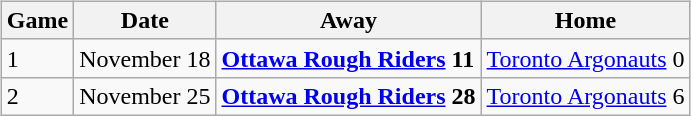<table cellspacing="10">
<tr>
<td valign="top"><br><table class="wikitable">
<tr>
<th>Game</th>
<th>Date</th>
<th>Away</th>
<th>Home</th>
</tr>
<tr>
<td>1</td>
<td>November 18</td>
<td><strong><a href='#'>Ottawa Rough Riders</a> 11</strong></td>
<td><a href='#'>Toronto Argonauts</a> 0</td>
</tr>
<tr>
<td>2</td>
<td>November 25</td>
<td><strong><a href='#'>Ottawa Rough Riders</a> 28</strong></td>
<td><a href='#'>Toronto Argonauts</a> 6</td>
</tr>
</table>
</td>
</tr>
</table>
